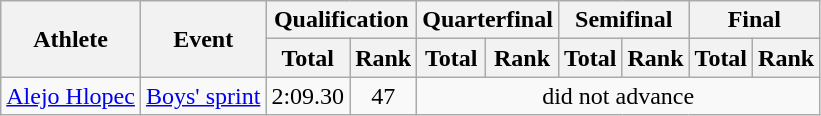<table class="wikitable">
<tr>
<th rowspan="2">Athlete</th>
<th rowspan="2">Event</th>
<th colspan="2">Qualification</th>
<th colspan="2">Quarterfinal</th>
<th colspan="2">Semifinal</th>
<th colspan="2">Final</th>
</tr>
<tr>
<th>Total</th>
<th>Rank</th>
<th>Total</th>
<th>Rank</th>
<th>Total</th>
<th>Rank</th>
<th>Total</th>
<th>Rank</th>
</tr>
<tr>
<td><a href='#'>Alejo Hlopec</a></td>
<td><a href='#'>Boys' sprint</a></td>
<td align="center">2:09.30</td>
<td align="center">47</td>
<td align="center" colspan=6>did not advance</td>
</tr>
</table>
